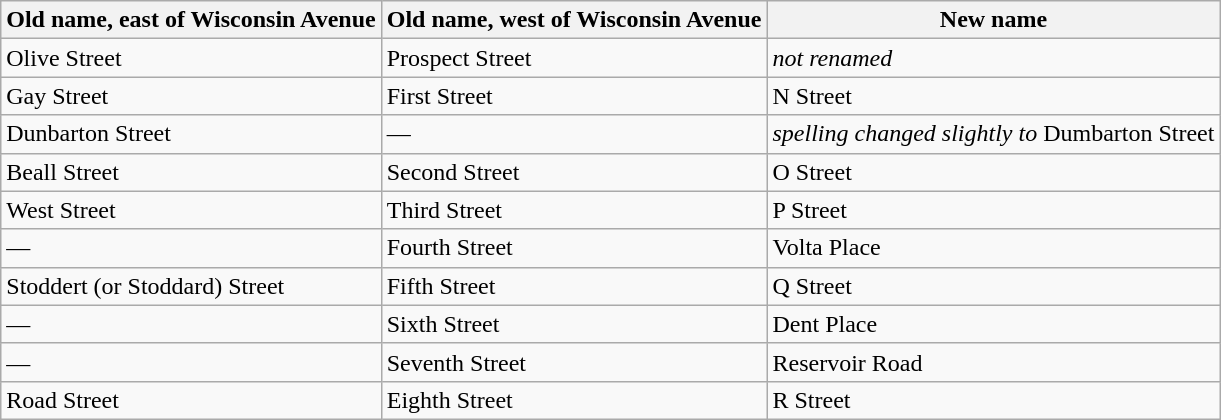<table class="wikitable">
<tr>
<th>Old name, east of Wisconsin Avenue</th>
<th>Old name, west of Wisconsin Avenue</th>
<th>New name</th>
</tr>
<tr>
<td>Olive Street</td>
<td>Prospect Street</td>
<td><em>not renamed</em></td>
</tr>
<tr>
<td>Gay Street</td>
<td>First Street</td>
<td>N Street</td>
</tr>
<tr>
<td>Dunbarton Street</td>
<td>—</td>
<td><em>spelling changed slightly to</em> Dumbarton Street</td>
</tr>
<tr>
<td>Beall Street</td>
<td>Second Street</td>
<td>O Street</td>
</tr>
<tr>
<td>West Street</td>
<td>Third Street</td>
<td>P Street</td>
</tr>
<tr>
<td>—</td>
<td>Fourth Street</td>
<td>Volta Place</td>
</tr>
<tr>
<td>Stoddert (or Stoddard) Street</td>
<td>Fifth Street</td>
<td>Q Street</td>
</tr>
<tr>
<td>—</td>
<td>Sixth Street</td>
<td>Dent Place</td>
</tr>
<tr>
<td>—</td>
<td>Seventh Street</td>
<td>Reservoir Road</td>
</tr>
<tr>
<td>Road Street</td>
<td>Eighth Street</td>
<td>R Street</td>
</tr>
</table>
